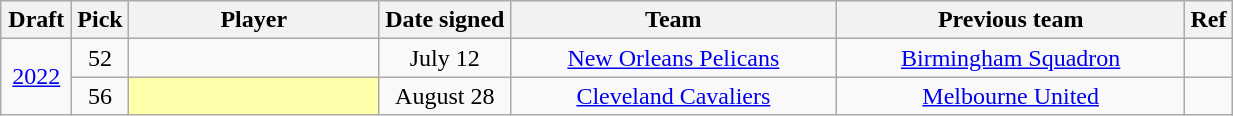<table class="wikitable sortable" style="text-align:left">
<tr>
<th style="width:40px">Draft</th>
<th style="width:30px">Pick</th>
<th style="width:160px">Player</th>
<th style="width:80px">Date signed</th>
<th style="width:210px">Team</th>
<th style="width:225px">Previous team</th>
<th class="unsortbale">Ref</th>
</tr>
<tr>
<td rowspan=2 align=center><a href='#'>2022</a></td>
<td align=center>52</td>
<td></td>
<td style="text-align:center">July 12</td>
<td align=center><a href='#'>New Orleans Pelicans</a></td>
<td align=center><a href='#'>Birmingham Squadron</a><br></td>
<td align=center></td>
</tr>
<tr>
<td align=center>56</td>
<td style="width:20px; background:#ffa;"></td>
<td style="text-align:center">August 28</td>
<td align=center><a href='#'>Cleveland Cavaliers</a></td>
<td align="center"><a href='#'>Melbourne United</a><br></td>
<td align=center></td>
</tr>
</table>
